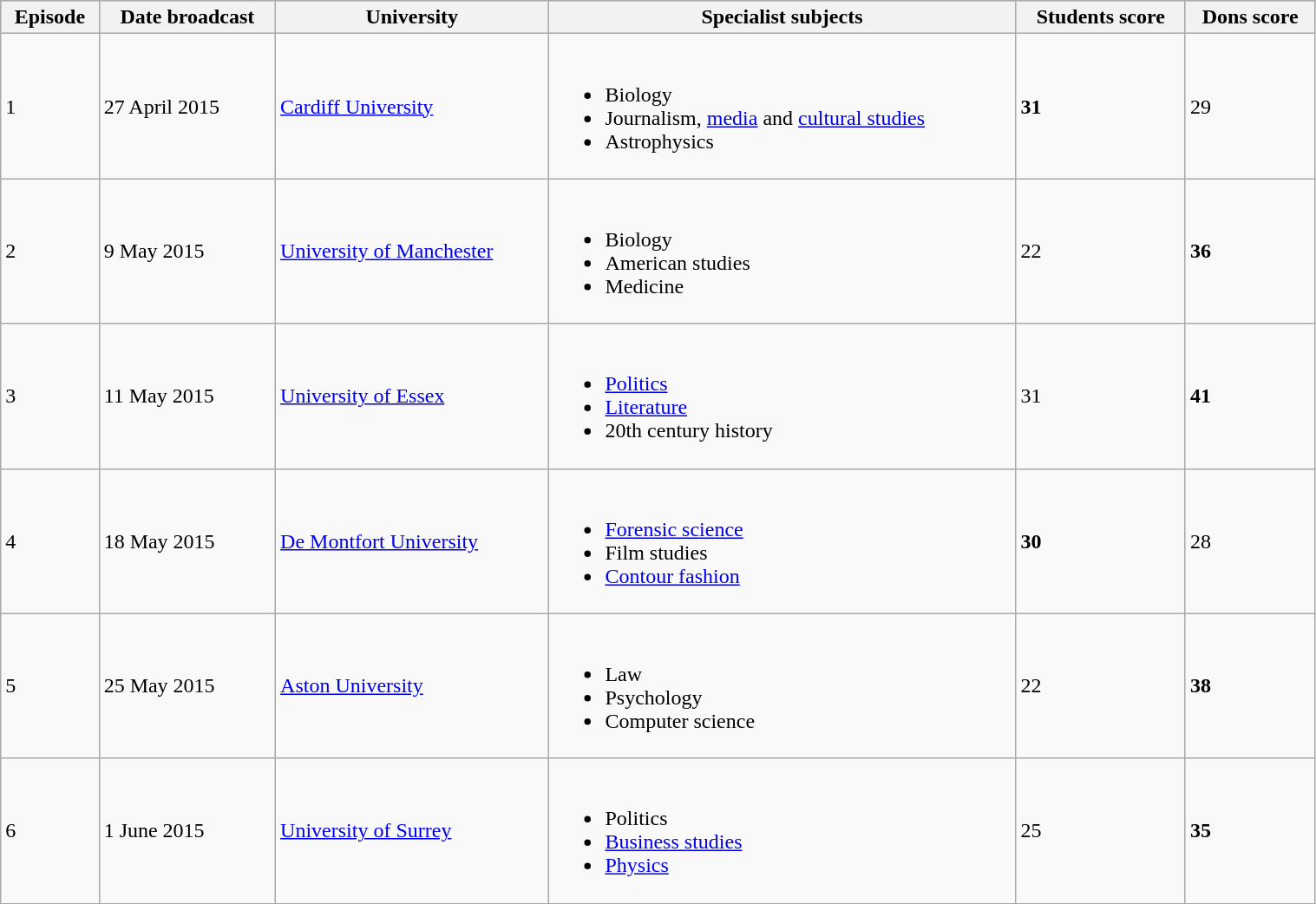<table class="wikitable" width="80%">
<tr bgcolor="#cccccc">
<th>Episode</th>
<th>Date broadcast</th>
<th>University</th>
<th>Specialist subjects</th>
<th>Students score</th>
<th>Dons score</th>
</tr>
<tr>
<td>1</td>
<td>27 April 2015</td>
<td><a href='#'>Cardiff University</a></td>
<td><br><ul><li>Biology</li><li>Journalism, <a href='#'>media</a> and <a href='#'>cultural studies</a></li><li>Astrophysics</li></ul></td>
<td><strong>31</strong></td>
<td>29</td>
</tr>
<tr>
<td>2</td>
<td>9 May 2015</td>
<td><a href='#'>University of Manchester</a></td>
<td><br><ul><li>Biology</li><li>American studies</li><li>Medicine</li></ul></td>
<td>22</td>
<td><strong>36</strong></td>
</tr>
<tr>
<td>3</td>
<td>11 May 2015</td>
<td><a href='#'>University of Essex</a></td>
<td><br><ul><li><a href='#'>Politics</a></li><li><a href='#'>Literature</a></li><li>20th century history</li></ul></td>
<td>31</td>
<td><strong>41</strong></td>
</tr>
<tr>
<td>4</td>
<td>18 May 2015</td>
<td><a href='#'>De Montfort University</a></td>
<td><br><ul><li><a href='#'>Forensic science</a></li><li>Film studies</li><li><a href='#'>Contour fashion</a></li></ul></td>
<td><strong>30</strong></td>
<td>28</td>
</tr>
<tr>
<td>5</td>
<td>25 May 2015</td>
<td><a href='#'>Aston University</a></td>
<td><br><ul><li>Law</li><li>Psychology</li><li>Computer science</li></ul></td>
<td>22</td>
<td><strong>38</strong></td>
</tr>
<tr>
<td>6</td>
<td>1 June 2015</td>
<td><a href='#'>University of Surrey</a></td>
<td><br><ul><li>Politics</li><li><a href='#'>Business studies</a></li><li><a href='#'>Physics</a></li></ul></td>
<td>25</td>
<td><strong>35</strong></td>
</tr>
<tr>
</tr>
</table>
